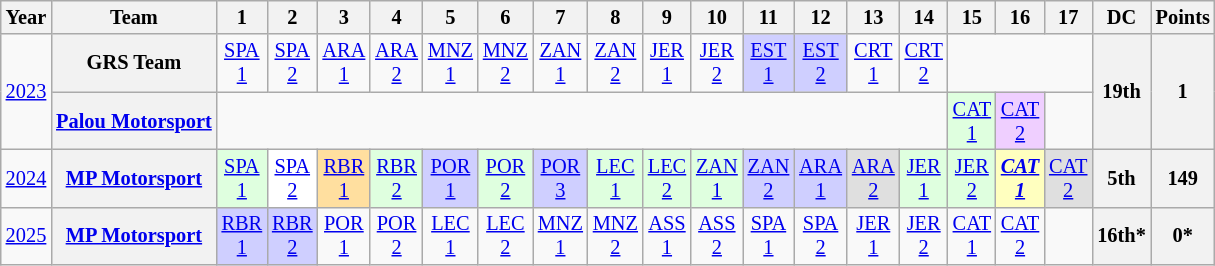<table class="wikitable" style="text-align:center; font-size:85%">
<tr>
<th>Year</th>
<th>Team</th>
<th>1</th>
<th>2</th>
<th>3</th>
<th>4</th>
<th>5</th>
<th>6</th>
<th>7</th>
<th>8</th>
<th>9</th>
<th>10</th>
<th>11</th>
<th>12</th>
<th>13</th>
<th>14</th>
<th>15</th>
<th>16</th>
<th>17</th>
<th>DC</th>
<th>Points</th>
</tr>
<tr>
<td rowspan=2><a href='#'>2023</a></td>
<th nowrap>GRS Team</th>
<td><a href='#'>SPA<br>1</a></td>
<td><a href='#'>SPA<br>2</a></td>
<td><a href='#'>ARA<br>1</a></td>
<td><a href='#'>ARA<br>2</a></td>
<td><a href='#'>MNZ<br>1</a></td>
<td><a href='#'>MNZ<br>2</a></td>
<td><a href='#'>ZAN<br>1</a></td>
<td><a href='#'>ZAN<br>2</a></td>
<td><a href='#'>JER<br>1</a></td>
<td><a href='#'>JER<br>2</a></td>
<td style="background:#CFCFFF"><a href='#'>EST<br>1</a><br></td>
<td style="background:#CFCFFF"><a href='#'>EST<br>2</a><br></td>
<td><a href='#'>CRT<br>1</a></td>
<td><a href='#'>CRT<br>2</a></td>
<td colspan=3></td>
<th rowspan="2">19th</th>
<th rowspan="2">1</th>
</tr>
<tr>
<th nowrap><a href='#'>Palou Motorsport</a></th>
<td colspan=14></td>
<td style="background:#DFFFDF"><a href='#'>CAT<br>1</a><br></td>
<td style="background:#EFCFFF"><a href='#'>CAT<br>2</a><br></td>
</tr>
<tr>
<td><a href='#'>2024</a></td>
<th nowrap><a href='#'>MP Motorsport</a></th>
<td style="background:#DFFFDF;"><a href='#'>SPA<br>1</a><br></td>
<td style="background:#FFFFFF;"><a href='#'>SPA<br>2</a><br></td>
<td style="background:#FFDF9F;"><a href='#'>RBR<br>1</a><br></td>
<td style="background:#DFFFDF;"><a href='#'>RBR<br>2</a><br></td>
<td style="background:#CFCFFF;"><a href='#'>POR<br>1</a><br></td>
<td style="background:#DFFFDF;"><a href='#'>POR<br>2</a><br></td>
<td style="background:#CFCFFF;"><a href='#'>POR<br>3</a><br></td>
<td style="background:#DFFFDF;"><a href='#'>LEC<br>1</a><br></td>
<td style="background:#DFFFDF;"><a href='#'>LEC<br>2</a><br></td>
<td style="background:#DFFFDF;"><a href='#'>ZAN<br>1</a><br></td>
<td style="background:#CFCFFF;"><a href='#'>ZAN<br>2</a><br></td>
<td style="background:#CFCFFF;"><a href='#'>ARA<br>1</a><br></td>
<td style="background:#DFDFDF;"><a href='#'>ARA<br>2</a><br></td>
<td style="background:#DFFFDF;"><a href='#'>JER<br>1</a><br></td>
<td style="background:#DFFFDF;"><a href='#'>JER<br>2</a><br></td>
<td style="background:#FFFFBF;"><strong><em><a href='#'>CAT<br>1</a></em></strong><br></td>
<td style="background:#DFDFDF;"><a href='#'>CAT<br>2</a><br></td>
<th>5th</th>
<th>149</th>
</tr>
<tr>
<td><a href='#'>2025</a></td>
<th nowrap><a href='#'>MP Motorsport</a></th>
<td style="background:#CFCFFF"><a href='#'>RBR<br>1</a><br></td>
<td style="background:#CFCFFF"><a href='#'>RBR<br>2</a><br></td>
<td><a href='#'>POR<br>1</a></td>
<td><a href='#'>POR<br>2</a></td>
<td><a href='#'>LEC<br>1</a></td>
<td><a href='#'>LEC<br>2</a></td>
<td><a href='#'>MNZ<br>1</a></td>
<td><a href='#'>MNZ<br>2</a></td>
<td><a href='#'>ASS<br>1</a></td>
<td><a href='#'>ASS<br>2</a></td>
<td><a href='#'>SPA<br>1</a></td>
<td><a href='#'>SPA<br>2</a></td>
<td><a href='#'>JER<br>1</a></td>
<td><a href='#'>JER<br>2</a></td>
<td><a href='#'>CAT<br>1</a></td>
<td><a href='#'>CAT<br>2</a></td>
<td></td>
<th>16th*</th>
<th>0*</th>
</tr>
</table>
